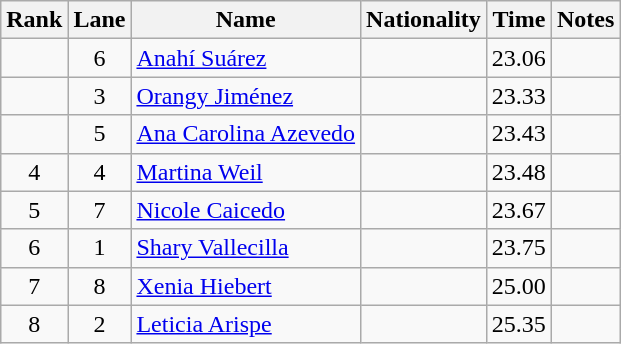<table class="wikitable sortable" style="text-align:center">
<tr>
<th>Rank</th>
<th>Lane</th>
<th>Name</th>
<th>Nationality</th>
<th>Time</th>
<th>Notes</th>
</tr>
<tr>
<td></td>
<td>6</td>
<td align=left><a href='#'>Anahí Suárez</a></td>
<td align=left></td>
<td>23.06</td>
<td></td>
</tr>
<tr>
<td></td>
<td>3</td>
<td align=left><a href='#'>Orangy Jiménez</a></td>
<td align=left></td>
<td>23.33</td>
<td></td>
</tr>
<tr>
<td></td>
<td>5</td>
<td align=left><a href='#'>Ana Carolina Azevedo</a></td>
<td align=left></td>
<td>23.43</td>
<td></td>
</tr>
<tr>
<td>4</td>
<td>4</td>
<td align=left><a href='#'>Martina Weil</a></td>
<td align=left></td>
<td>23.48</td>
<td></td>
</tr>
<tr>
<td>5</td>
<td>7</td>
<td align=left><a href='#'>Nicole Caicedo</a></td>
<td align=left></td>
<td>23.67</td>
<td></td>
</tr>
<tr>
<td>6</td>
<td>1</td>
<td align=left><a href='#'>Shary Vallecilla</a></td>
<td align=left></td>
<td>23.75</td>
<td></td>
</tr>
<tr>
<td>7</td>
<td>8</td>
<td align=left><a href='#'>Xenia Hiebert</a></td>
<td align=left></td>
<td>25.00</td>
<td></td>
</tr>
<tr>
<td>8</td>
<td>2</td>
<td align=left><a href='#'>Leticia Arispe</a></td>
<td align=left></td>
<td>25.35</td>
<td></td>
</tr>
</table>
